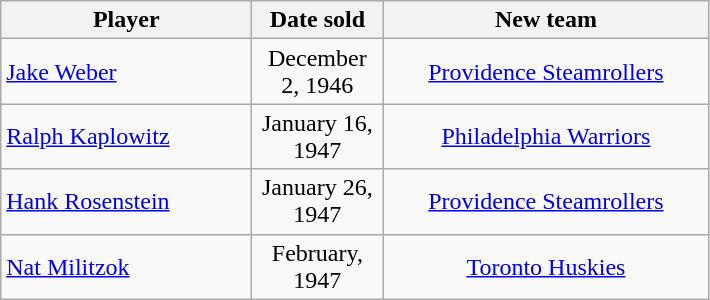<table class="wikitable" style="text-align:center">
<tr>
<th style="width:160px">Player</th>
<th style="width:80px">Date sold</th>
<th style="width:210px">New team</th>
</tr>
<tr>
<td align=left><a href='#'>Jake Weber</a></td>
<td>December 2, 1946</td>
<td><a href='#'>Providence Steamrollers</a></td>
</tr>
<tr>
<td align=left><a href='#'>Ralph Kaplowitz</a></td>
<td>January 16, 1947</td>
<td><a href='#'>Philadelphia Warriors</a></td>
</tr>
<tr>
<td align=left><a href='#'>Hank Rosenstein</a></td>
<td>January 26, 1947</td>
<td><a href='#'>Providence Steamrollers</a></td>
</tr>
<tr>
<td align=left><a href='#'>Nat Militzok</a></td>
<td>February, 1947</td>
<td><a href='#'>Toronto Huskies</a></td>
</tr>
</table>
